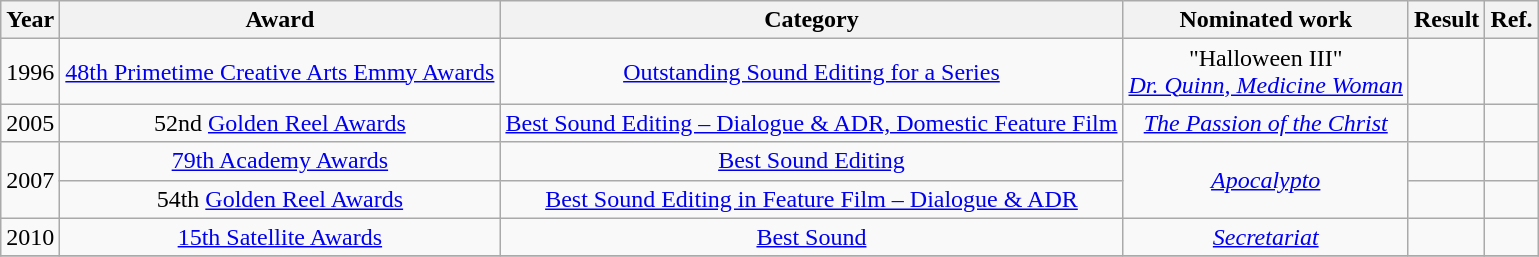<table class="wikitable sortable plainrowheaders" style="text-align:center;">
<tr>
<th>Year</th>
<th>Award</th>
<th>Category</th>
<th>Nominated work</th>
<th>Result</th>
<th>Ref.</th>
</tr>
<tr>
<td>1996</td>
<td><a href='#'>48th Primetime Creative Arts Emmy Awards</a></td>
<td><a href='#'>Outstanding Sound Editing for a Series</a></td>
<td>"Halloween III" <br> <em><a href='#'>Dr. Quinn, Medicine Woman</a></em></td>
<td></td>
<td></td>
</tr>
<tr>
<td>2005</td>
<td>52nd <a href='#'>Golden Reel Awards</a></td>
<td><a href='#'>Best Sound Editing – Dialogue & ADR, Domestic Feature Film</a></td>
<td><em><a href='#'>The Passion of the Christ</a></em></td>
<td></td>
<td></td>
</tr>
<tr>
<td rowspan="2">2007</td>
<td><a href='#'>79th Academy Awards</a></td>
<td><a href='#'>Best Sound Editing</a></td>
<td rowspan="2"><em><a href='#'>Apocalypto</a></em></td>
<td></td>
<td></td>
</tr>
<tr>
<td>54th <a href='#'>Golden Reel Awards</a></td>
<td><a href='#'>Best Sound Editing in Feature Film – Dialogue & ADR</a></td>
<td></td>
<td></td>
</tr>
<tr>
<td>2010</td>
<td><a href='#'>15th Satellite Awards</a></td>
<td><a href='#'>Best Sound</a></td>
<td><em><a href='#'>Secretariat</a></em></td>
<td></td>
<td></td>
</tr>
<tr>
</tr>
</table>
